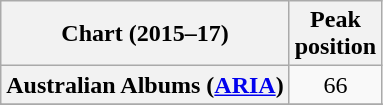<table class="wikitable sortable plainrowheaders" style="text-align:center">
<tr>
<th scope="col">Chart (2015–17)</th>
<th scope="col">Peak<br>position</th>
</tr>
<tr>
<th scope="row">Australian Albums (<a href='#'>ARIA</a>)</th>
<td>66</td>
</tr>
<tr>
</tr>
<tr>
</tr>
<tr>
</tr>
<tr>
</tr>
</table>
